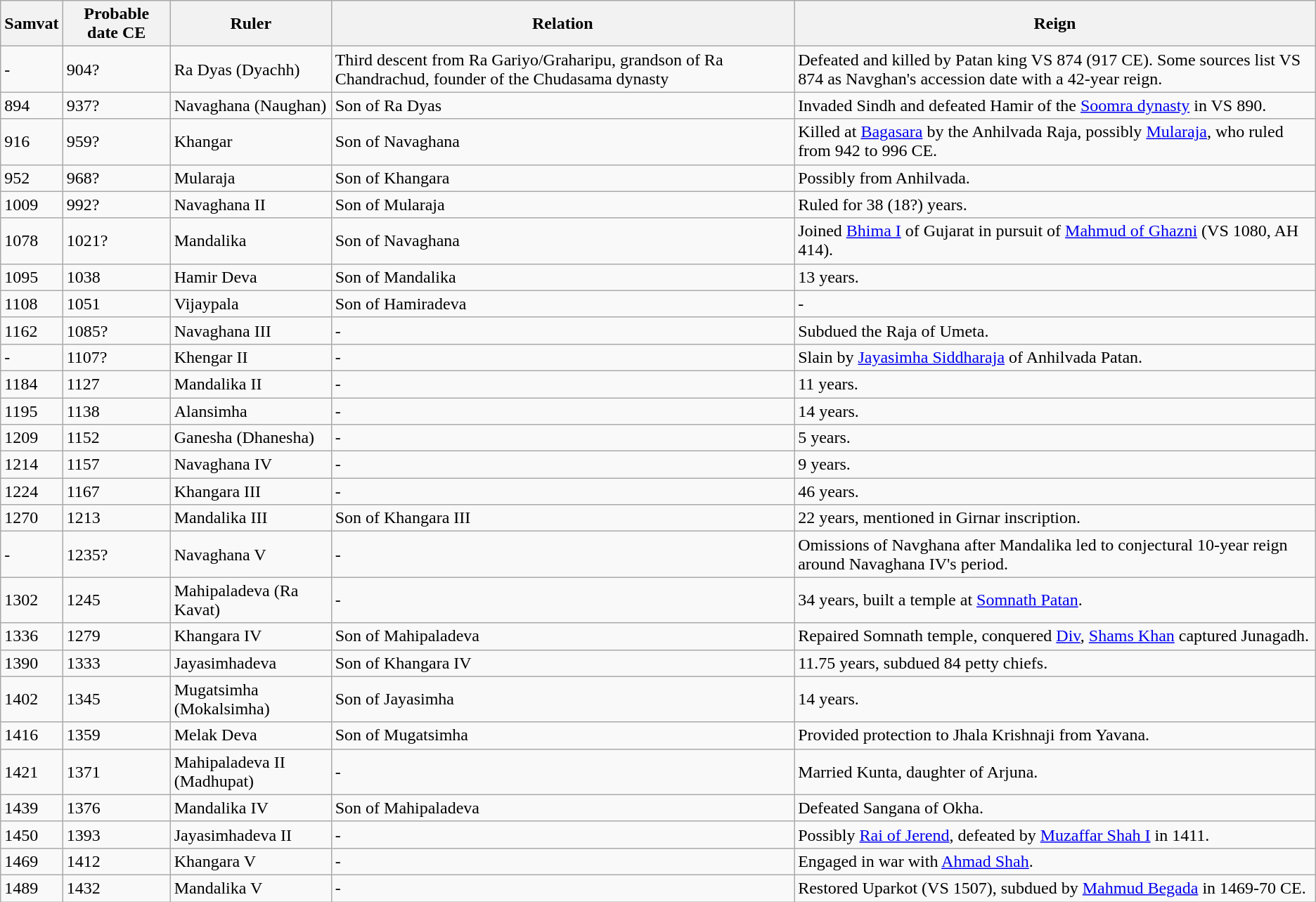<table class="wikitable">
<tr>
<th>Samvat</th>
<th>Probable date CE</th>
<th>Ruler</th>
<th>Relation</th>
<th>Reign</th>
</tr>
<tr>
<td>-</td>
<td>904?</td>
<td>Ra Dyas (Dyachh)</td>
<td>Third descent from Ra Gariyo/Graharipu, grandson of Ra Chandrachud, founder of the Chudasama dynasty</td>
<td>Defeated and killed by Patan king VS 874 (917 CE). Some sources list VS 874 as Navghan's accession date with a 42-year reign.</td>
</tr>
<tr>
<td>894</td>
<td>937?</td>
<td>Navaghana (Naughan)</td>
<td>Son of Ra Dyas</td>
<td>Invaded Sindh and defeated Hamir of the <a href='#'>Soomra dynasty</a> in VS 890.</td>
</tr>
<tr>
<td>916</td>
<td>959?</td>
<td>Khangar</td>
<td>Son of Navaghana</td>
<td>Killed at <a href='#'>Bagasara</a> by the Anhilvada Raja, possibly <a href='#'>Mularaja</a>, who ruled from 942 to 996 CE.</td>
</tr>
<tr>
<td>952</td>
<td>968?</td>
<td>Mularaja</td>
<td>Son of Khangara</td>
<td>Possibly from Anhilvada.</td>
</tr>
<tr>
<td>1009</td>
<td>992?</td>
<td>Navaghana II</td>
<td>Son of Mularaja</td>
<td>Ruled for 38 (18?) years.</td>
</tr>
<tr>
<td>1078</td>
<td>1021?</td>
<td>Mandalika</td>
<td>Son of Navaghana</td>
<td>Joined <a href='#'>Bhima I</a> of Gujarat in pursuit of <a href='#'>Mahmud of Ghazni</a> (VS 1080, AH 414).</td>
</tr>
<tr>
<td>1095</td>
<td>1038</td>
<td>Hamir Deva</td>
<td>Son of Mandalika</td>
<td>13 years.</td>
</tr>
<tr>
<td>1108</td>
<td>1051</td>
<td>Vijaypala</td>
<td>Son of Hamiradeva</td>
<td>-</td>
</tr>
<tr>
<td>1162</td>
<td>1085?</td>
<td>Navaghana III</td>
<td>-</td>
<td>Subdued the Raja of Umeta.</td>
</tr>
<tr>
<td>-</td>
<td>1107?</td>
<td>Khengar II</td>
<td>-</td>
<td>Slain by <a href='#'>Jayasimha Siddharaja</a> of Anhilvada Patan.</td>
</tr>
<tr>
<td>1184</td>
<td>1127</td>
<td>Mandalika II</td>
<td>-</td>
<td>11 years.</td>
</tr>
<tr>
<td>1195</td>
<td>1138</td>
<td>Alansimha</td>
<td>-</td>
<td>14 years.</td>
</tr>
<tr>
<td>1209</td>
<td>1152</td>
<td>Ganesha (Dhanesha)</td>
<td>-</td>
<td>5 years.</td>
</tr>
<tr>
<td>1214</td>
<td>1157</td>
<td>Navaghana IV</td>
<td>-</td>
<td>9 years.</td>
</tr>
<tr>
<td>1224</td>
<td>1167</td>
<td>Khangara III</td>
<td>-</td>
<td>46 years.</td>
</tr>
<tr>
<td>1270</td>
<td>1213</td>
<td>Mandalika III</td>
<td>Son of Khangara III</td>
<td>22 years, mentioned in Girnar inscription.</td>
</tr>
<tr>
<td>-</td>
<td>1235?</td>
<td>Navaghana V</td>
<td>-</td>
<td>Omissions of Navghana after Mandalika led to conjectural 10-year reign around Navaghana IV's period.</td>
</tr>
<tr>
<td>1302</td>
<td>1245</td>
<td>Mahipaladeva (Ra Kavat)</td>
<td>-</td>
<td>34 years, built a temple at <a href='#'>Somnath Patan</a>.</td>
</tr>
<tr>
<td>1336</td>
<td>1279</td>
<td>Khangara IV</td>
<td>Son of Mahipaladeva</td>
<td>Repaired Somnath temple, conquered <a href='#'>Div</a>, <a href='#'>Shams Khan</a> captured Junagadh.</td>
</tr>
<tr>
<td>1390</td>
<td>1333</td>
<td>Jayasimhadeva</td>
<td>Son of Khangara IV</td>
<td>11.75 years, subdued 84 petty chiefs.</td>
</tr>
<tr>
<td>1402</td>
<td>1345</td>
<td>Mugatsimha (Mokalsimha)</td>
<td>Son of Jayasimha</td>
<td>14 years.</td>
</tr>
<tr>
<td>1416</td>
<td>1359</td>
<td>Melak Deva</td>
<td>Son of Mugatsimha</td>
<td>Provided protection to Jhala Krishnaji from Yavana.</td>
</tr>
<tr>
<td>1421</td>
<td>1371</td>
<td>Mahipaladeva II (Madhupat)</td>
<td>-</td>
<td>Married Kunta, daughter of Arjuna.</td>
</tr>
<tr>
<td>1439</td>
<td>1376</td>
<td>Mandalika IV</td>
<td>Son of Mahipaladeva</td>
<td>Defeated Sangana of Okha.</td>
</tr>
<tr>
<td>1450</td>
<td>1393</td>
<td>Jayasimhadeva II</td>
<td>-</td>
<td>Possibly <a href='#'>Rai of Jerend</a>, defeated by <a href='#'>Muzaffar Shah I</a> in 1411.</td>
</tr>
<tr>
<td>1469</td>
<td>1412</td>
<td>Khangara V</td>
<td>-</td>
<td>Engaged in war with <a href='#'>Ahmad Shah</a>.</td>
</tr>
<tr>
<td>1489</td>
<td>1432</td>
<td>Mandalika V</td>
<td>-</td>
<td>Restored Uparkot (VS 1507), subdued by <a href='#'>Mahmud Begada</a> in 1469-70 CE.</td>
</tr>
</table>
